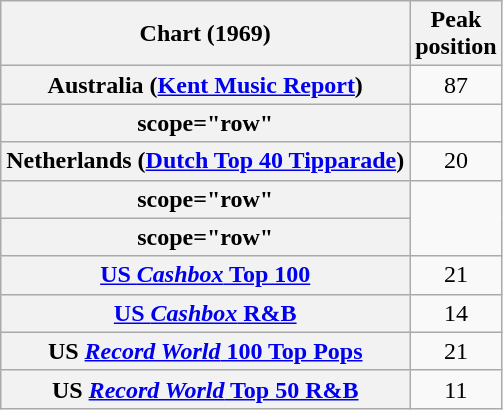<table class="wikitable sortable plainrowheaders">
<tr>
<th scope="col">Chart (1969)</th>
<th scope="col">Peak<br>position</th>
</tr>
<tr>
<th scope="row">Australia (<a href='#'>Kent Music Report</a>)</th>
<td align="center">87</td>
</tr>
<tr>
<th>scope="row" </th>
</tr>
<tr>
<th scope="row">Netherlands (<a href='#'>Dutch Top 40 Tipparade</a>)</th>
<td align="center">20</td>
</tr>
<tr>
<th>scope="row" </th>
</tr>
<tr>
<th>scope="row" </th>
</tr>
<tr>
<th scope="row"><a href='#'>US <em>Cashbox</em> Top 100</a></th>
<td style="text-align:center;">21</td>
</tr>
<tr>
<th scope="row"><a href='#'>US <em>Cashbox</em> R&B</a></th>
<td style="text-align:center;">14</td>
</tr>
<tr>
<th scope="row">US <a href='#'><em>Record World</em> 100 Top Pops</a></th>
<td style="text-align:center;">21</td>
</tr>
<tr>
<th scope="row">US <a href='#'><em>Record World</em> Top 50 R&B</a></th>
<td style="text-align:center;">11</td>
</tr>
</table>
